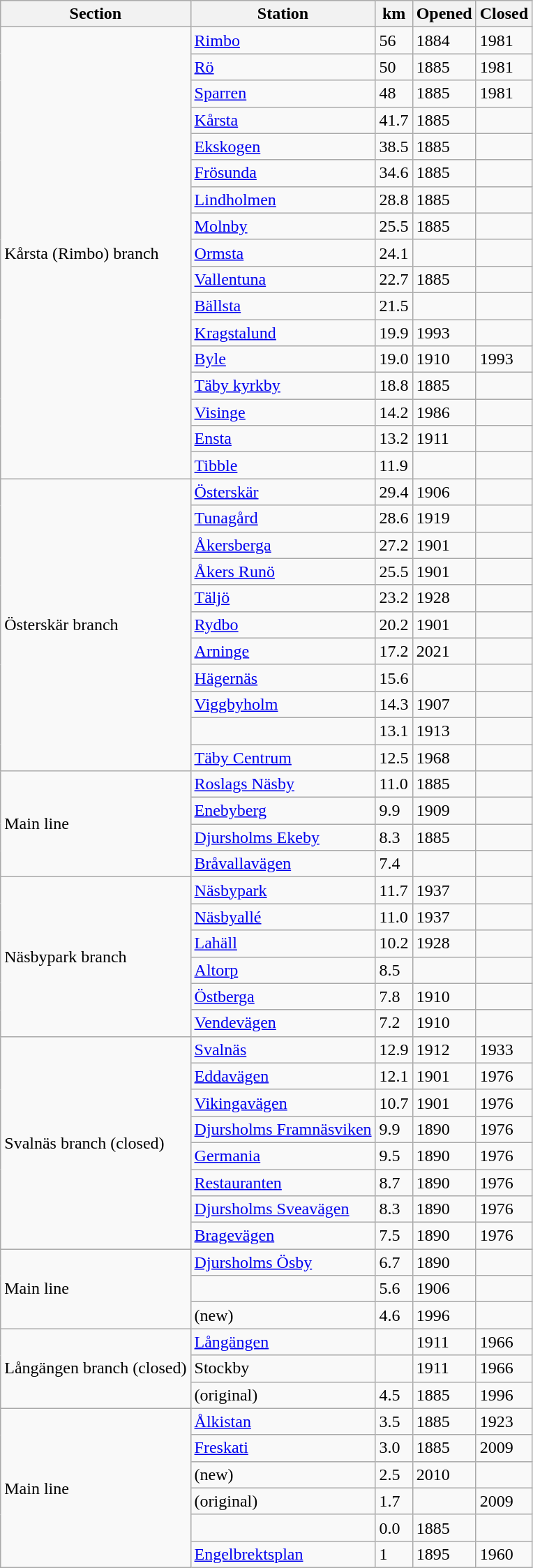<table class="wikitable sortable">
<tr>
<th>Section</th>
<th>Station</th>
<th>km</th>
<th>Opened</th>
<th>Closed</th>
</tr>
<tr>
<td rowspan="17">Kårsta (Rimbo) branch</td>
<td><a href='#'>Rimbo</a></td>
<td>56</td>
<td>1884</td>
<td>1981</td>
</tr>
<tr>
<td><a href='#'>Rö</a></td>
<td>50</td>
<td>1885</td>
<td>1981</td>
</tr>
<tr>
<td><a href='#'>Sparren</a></td>
<td>48</td>
<td>1885</td>
<td>1981</td>
</tr>
<tr>
<td><a href='#'>Kårsta</a></td>
<td>41.7</td>
<td>1885</td>
<td></td>
</tr>
<tr>
<td><a href='#'>Ekskogen</a></td>
<td>38.5</td>
<td>1885</td>
<td></td>
</tr>
<tr>
<td><a href='#'>Frösunda</a></td>
<td>34.6</td>
<td>1885</td>
<td></td>
</tr>
<tr>
<td><a href='#'>Lindholmen</a></td>
<td>28.8</td>
<td>1885</td>
<td></td>
</tr>
<tr>
<td><a href='#'>Molnby</a></td>
<td>25.5</td>
<td>1885</td>
<td></td>
</tr>
<tr>
<td><a href='#'>Ormsta</a></td>
<td>24.1</td>
<td></td>
<td></td>
</tr>
<tr>
<td><a href='#'>Vallentuna</a></td>
<td>22.7</td>
<td>1885</td>
<td></td>
</tr>
<tr>
<td><a href='#'>Bällsta</a></td>
<td>21.5</td>
<td></td>
<td></td>
</tr>
<tr>
<td><a href='#'>Kragstalund</a></td>
<td>19.9</td>
<td>1993</td>
<td></td>
</tr>
<tr>
<td><a href='#'>Byle</a></td>
<td>19.0</td>
<td>1910</td>
<td>1993</td>
</tr>
<tr>
<td><a href='#'>Täby kyrkby</a></td>
<td>18.8</td>
<td>1885</td>
<td></td>
</tr>
<tr>
<td><a href='#'>Visinge</a></td>
<td>14.2</td>
<td>1986</td>
<td></td>
</tr>
<tr>
<td><a href='#'>Ensta</a></td>
<td>13.2</td>
<td>1911</td>
<td></td>
</tr>
<tr>
<td><a href='#'>Tibble</a></td>
<td>11.9</td>
<td></td>
<td></td>
</tr>
<tr>
<td rowspan="11">Österskär branch</td>
<td><a href='#'>Österskär</a></td>
<td>29.4</td>
<td>1906</td>
<td></td>
</tr>
<tr>
<td><a href='#'>Tunagård</a></td>
<td>28.6</td>
<td>1919</td>
<td></td>
</tr>
<tr>
<td><a href='#'>Åkersberga</a></td>
<td>27.2</td>
<td>1901</td>
<td></td>
</tr>
<tr>
<td><a href='#'>Åkers Runö</a></td>
<td>25.5</td>
<td>1901</td>
<td></td>
</tr>
<tr>
<td><a href='#'>Täljö</a></td>
<td>23.2</td>
<td>1928</td>
<td></td>
</tr>
<tr>
<td><a href='#'>Rydbo</a></td>
<td>20.2</td>
<td>1901</td>
<td></td>
</tr>
<tr>
<td><a href='#'>Arninge</a></td>
<td>17.2</td>
<td>2021</td>
<td></td>
</tr>
<tr>
<td><a href='#'>Hägernäs</a></td>
<td>15.6</td>
<td></td>
</tr>
<tr>
<td><a href='#'>Viggbyholm</a></td>
<td>14.3</td>
<td>1907</td>
<td></td>
</tr>
<tr>
<td></td>
<td>13.1</td>
<td>1913</td>
<td></td>
</tr>
<tr>
<td><a href='#'>Täby Centrum</a></td>
<td>12.5</td>
<td>1968</td>
<td></td>
</tr>
<tr>
<td rowspan="4">Main line</td>
<td><a href='#'>Roslags Näsby</a></td>
<td>11.0</td>
<td>1885</td>
<td></td>
</tr>
<tr>
<td><a href='#'>Enebyberg</a></td>
<td>9.9</td>
<td>1909</td>
<td></td>
</tr>
<tr>
<td><a href='#'>Djursholms Ekeby</a></td>
<td>8.3</td>
<td>1885</td>
<td></td>
</tr>
<tr>
<td><a href='#'>Bråvallavägen</a></td>
<td>7.4</td>
<td></td>
<td></td>
</tr>
<tr>
<td rowspan="6">Näsbypark branch</td>
<td><a href='#'>Näsbypark</a></td>
<td>11.7</td>
<td>1937</td>
<td></td>
</tr>
<tr>
<td><a href='#'>Näsbyallé</a></td>
<td>11.0</td>
<td>1937</td>
<td></td>
</tr>
<tr>
<td><a href='#'>Lahäll</a></td>
<td>10.2</td>
<td>1928</td>
<td></td>
</tr>
<tr>
<td><a href='#'>Altorp</a></td>
<td>8.5</td>
<td></td>
<td></td>
</tr>
<tr>
<td><a href='#'>Östberga</a></td>
<td>7.8</td>
<td>1910</td>
<td></td>
</tr>
<tr>
<td><a href='#'>Vendevägen</a></td>
<td>7.2</td>
<td>1910</td>
<td></td>
</tr>
<tr>
<td rowspan="8">Svalnäs branch (closed)</td>
<td><a href='#'>Svalnäs</a></td>
<td>12.9</td>
<td>1912</td>
<td>1933</td>
</tr>
<tr>
<td><a href='#'>Eddavägen</a></td>
<td>12.1</td>
<td>1901</td>
<td>1976</td>
</tr>
<tr>
<td><a href='#'>Vikingavägen</a></td>
<td>10.7</td>
<td>1901</td>
<td>1976</td>
</tr>
<tr>
<td><a href='#'>Djursholms Framnäsviken</a></td>
<td>9.9</td>
<td>1890</td>
<td>1976</td>
</tr>
<tr>
<td><a href='#'>Germania</a></td>
<td>9.5</td>
<td>1890</td>
<td>1976</td>
</tr>
<tr>
<td><a href='#'>Restauranten</a></td>
<td>8.7</td>
<td>1890</td>
<td>1976</td>
</tr>
<tr>
<td><a href='#'>Djursholms Sveavägen</a></td>
<td>8.3</td>
<td>1890</td>
<td>1976</td>
</tr>
<tr>
<td><a href='#'>Bragevägen</a></td>
<td>7.5</td>
<td>1890</td>
<td>1976</td>
</tr>
<tr>
<td rowspan="3">Main line</td>
<td><a href='#'>Djursholms Ösby</a></td>
<td>6.7</td>
<td>1890</td>
<td></td>
</tr>
<tr>
<td></td>
<td>5.6</td>
<td>1906</td>
<td></td>
</tr>
<tr>
<td> (new)</td>
<td>4.6</td>
<td>1996</td>
<td></td>
</tr>
<tr>
<td rowspan="3">Långängen branch (closed)</td>
<td><a href='#'>Långängen</a></td>
<td></td>
<td>1911</td>
<td>1966</td>
</tr>
<tr>
<td>Stockby</td>
<td></td>
<td>1911</td>
<td>1966</td>
</tr>
<tr>
<td> (original)</td>
<td>4.5</td>
<td>1885</td>
<td>1996</td>
</tr>
<tr>
<td rowspan="6">Main line</td>
<td><a href='#'>Ålkistan</a></td>
<td>3.5</td>
<td>1885</td>
<td>1923</td>
</tr>
<tr>
<td><a href='#'>Freskati</a></td>
<td>3.0</td>
<td>1885</td>
<td>2009</td>
</tr>
<tr>
<td> (new)</td>
<td>2.5</td>
<td>2010</td>
<td></td>
</tr>
<tr>
<td> (original)</td>
<td>1.7</td>
<td></td>
<td>2009</td>
</tr>
<tr>
<td></td>
<td>0.0</td>
<td>1885</td>
<td></td>
</tr>
<tr>
<td><a href='#'>Engelbrektsplan</a></td>
<td>1</td>
<td>1895</td>
<td>1960</td>
</tr>
</table>
